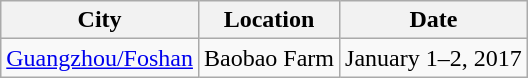<table class="wikitable">
<tr>
<th>City</th>
<th>Location</th>
<th>Date</th>
</tr>
<tr>
<td><a href='#'>Guangzhou/Foshan</a></td>
<td>Baobao Farm</td>
<td>January 1–2, 2017</td>
</tr>
</table>
